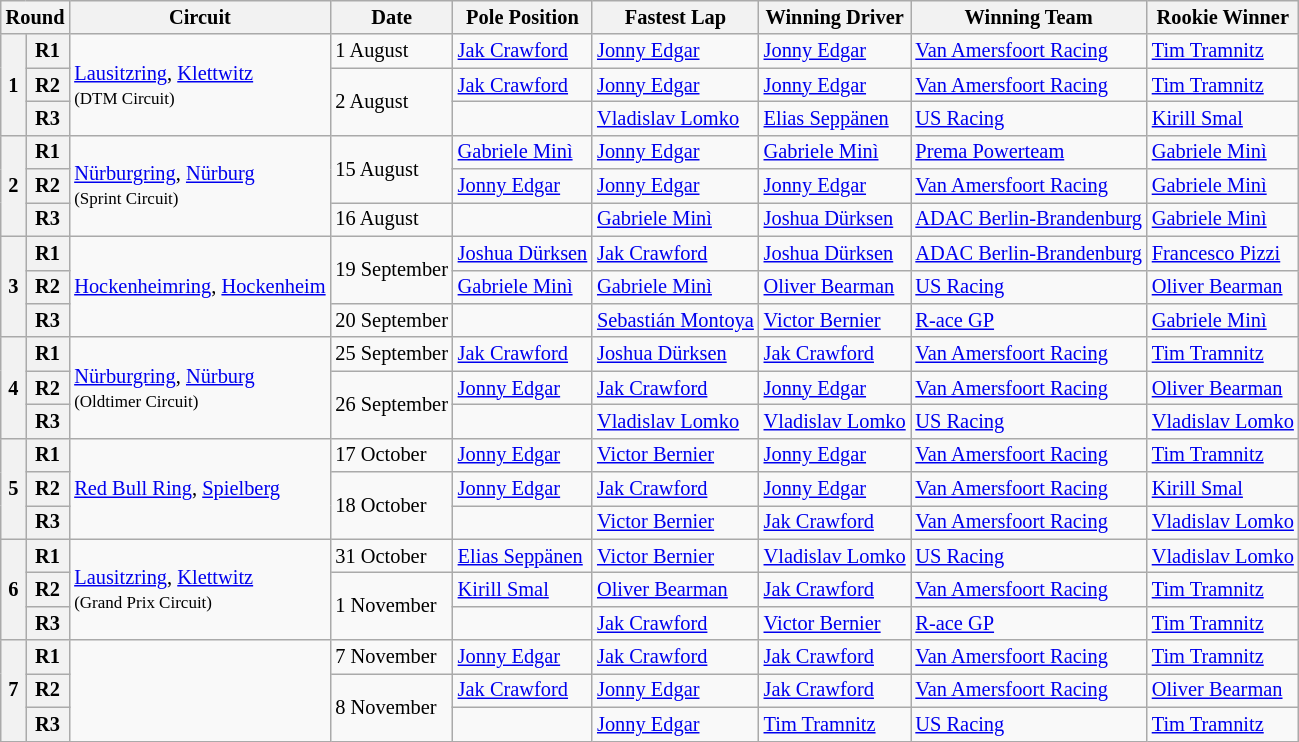<table class="wikitable" style="font-size:85%">
<tr>
<th colspan=2>Round</th>
<th>Circuit</th>
<th>Date</th>
<th>Pole Position</th>
<th>Fastest Lap</th>
<th>Winning Driver</th>
<th>Winning Team</th>
<th>Rookie Winner</th>
</tr>
<tr>
<th rowspan=3>1</th>
<th>R1</th>
<td rowspan=3> <a href='#'>Lausitzring</a>, <a href='#'>Klettwitz</a><br><small>(DTM Circuit)</small></td>
<td>1 August</td>
<td> <a href='#'>Jak Crawford</a></td>
<td> <a href='#'>Jonny Edgar</a></td>
<td> <a href='#'>Jonny Edgar</a></td>
<td> <a href='#'>Van Amersfoort Racing</a></td>
<td> <a href='#'>Tim Tramnitz</a></td>
</tr>
<tr>
<th>R2</th>
<td rowspan=2>2 August</td>
<td> <a href='#'>Jak Crawford</a></td>
<td> <a href='#'>Jonny Edgar</a></td>
<td> <a href='#'>Jonny Edgar</a></td>
<td> <a href='#'>Van Amersfoort Racing</a></td>
<td> <a href='#'>Tim Tramnitz</a></td>
</tr>
<tr>
<th>R3</th>
<td></td>
<td> <a href='#'>Vladislav Lomko</a></td>
<td> <a href='#'>Elias Seppänen</a></td>
<td> <a href='#'>US Racing</a></td>
<td> <a href='#'>Kirill Smal</a></td>
</tr>
<tr>
<th rowspan=3>2</th>
<th>R1</th>
<td rowspan=3> <a href='#'>Nürburgring</a>, <a href='#'>Nürburg</a><br><small>(Sprint Circuit)</small></td>
<td rowspan=2>15 August</td>
<td> <a href='#'>Gabriele Minì</a></td>
<td> <a href='#'>Jonny Edgar</a></td>
<td> <a href='#'>Gabriele Minì</a></td>
<td> <a href='#'>Prema Powerteam</a></td>
<td> <a href='#'>Gabriele Minì</a></td>
</tr>
<tr>
<th>R2</th>
<td> <a href='#'>Jonny Edgar</a></td>
<td> <a href='#'>Jonny Edgar</a></td>
<td> <a href='#'>Jonny Edgar</a></td>
<td> <a href='#'>Van Amersfoort Racing</a></td>
<td> <a href='#'>Gabriele Minì</a></td>
</tr>
<tr>
<th>R3</th>
<td>16 August</td>
<td></td>
<td> <a href='#'>Gabriele Minì</a></td>
<td> <a href='#'>Joshua Dürksen</a></td>
<td nowrap> <a href='#'>ADAC Berlin-Brandenburg</a></td>
<td> <a href='#'>Gabriele Minì</a></td>
</tr>
<tr>
<th rowspan=3>3</th>
<th>R1</th>
<td rowspan=3> <a href='#'>Hockenheimring</a>, <a href='#'>Hockenheim</a></td>
<td rowspan=2>19 September</td>
<td nowrap> <a href='#'>Joshua Dürksen</a></td>
<td> <a href='#'>Jak Crawford</a></td>
<td nowrap> <a href='#'>Joshua Dürksen</a></td>
<td> <a href='#'>ADAC Berlin-Brandenburg</a></td>
<td> <a href='#'>Francesco Pizzi</a></td>
</tr>
<tr>
<th>R2</th>
<td> <a href='#'>Gabriele Minì</a></td>
<td> <a href='#'>Gabriele Minì</a></td>
<td> <a href='#'>Oliver Bearman</a></td>
<td> <a href='#'>US Racing</a></td>
<td> <a href='#'>Oliver Bearman</a></td>
</tr>
<tr>
<th>R3</th>
<td>20 September</td>
<td></td>
<td nowrap> <a href='#'>Sebastián Montoya</a></td>
<td> <a href='#'>Victor Bernier</a></td>
<td> <a href='#'>R-ace GP</a></td>
<td> <a href='#'>Gabriele Minì</a></td>
</tr>
<tr>
<th rowspan=3>4</th>
<th>R1</th>
<td rowspan=3> <a href='#'>Nürburgring</a>, <a href='#'>Nürburg</a><br><small>(Oldtimer Circuit)</small></td>
<td nowrap>25 September</td>
<td> <a href='#'>Jak Crawford</a></td>
<td> <a href='#'>Joshua Dürksen</a></td>
<td> <a href='#'>Jak Crawford</a></td>
<td> <a href='#'>Van Amersfoort Racing</a></td>
<td> <a href='#'>Tim Tramnitz</a></td>
</tr>
<tr>
<th>R2</th>
<td rowspan=2>26 September</td>
<td> <a href='#'>Jonny Edgar</a></td>
<td> <a href='#'>Jak Crawford</a></td>
<td> <a href='#'>Jonny Edgar</a></td>
<td> <a href='#'>Van Amersfoort Racing</a></td>
<td> <a href='#'>Oliver Bearman</a></td>
</tr>
<tr>
<th>R3</th>
<td></td>
<td nowrap> <a href='#'>Vladislav Lomko</a></td>
<td nowrap> <a href='#'>Vladislav Lomko</a></td>
<td> <a href='#'>US Racing</a></td>
<td> <a href='#'>Vladislav Lomko</a></td>
</tr>
<tr>
<th rowspan=3>5</th>
<th>R1</th>
<td rowspan=3> <a href='#'>Red Bull Ring</a>, <a href='#'>Spielberg</a></td>
<td>17 October</td>
<td> <a href='#'>Jonny Edgar</a></td>
<td> <a href='#'>Victor Bernier</a></td>
<td> <a href='#'>Jonny Edgar</a></td>
<td> <a href='#'>Van Amersfoort Racing</a></td>
<td> <a href='#'>Tim Tramnitz</a></td>
</tr>
<tr>
<th>R2</th>
<td rowspan=2>18 October</td>
<td> <a href='#'>Jonny Edgar</a></td>
<td> <a href='#'>Jak Crawford</a></td>
<td> <a href='#'>Jonny Edgar</a></td>
<td> <a href='#'>Van Amersfoort Racing</a></td>
<td> <a href='#'>Kirill Smal</a></td>
</tr>
<tr>
<th>R3</th>
<td></td>
<td> <a href='#'>Victor Bernier</a></td>
<td> <a href='#'>Jak Crawford</a></td>
<td> <a href='#'>Van Amersfoort Racing</a></td>
<td> <a href='#'>Vladislav Lomko</a></td>
</tr>
<tr>
<th rowspan=3>6</th>
<th>R1</th>
<td rowspan=3> <a href='#'>Lausitzring</a>, <a href='#'>Klettwitz</a><br><small>(Grand Prix Circuit)</small></td>
<td>31 October</td>
<td nowrap> <a href='#'>Elias Seppänen</a></td>
<td> <a href='#'>Victor Bernier</a></td>
<td nowrap> <a href='#'>Vladislav Lomko</a></td>
<td> <a href='#'>US Racing</a></td>
<td nowrap> <a href='#'>Vladislav Lomko</a></td>
</tr>
<tr>
<th>R2</th>
<td rowspan=2>1 November</td>
<td> <a href='#'>Kirill Smal</a></td>
<td nowrap> <a href='#'>Oliver Bearman</a></td>
<td> <a href='#'>Jak Crawford</a></td>
<td> <a href='#'>Van Amersfoort Racing</a></td>
<td> <a href='#'>Tim Tramnitz</a></td>
</tr>
<tr>
<th>R3</th>
<td></td>
<td> <a href='#'>Jak Crawford</a></td>
<td> <a href='#'>Victor Bernier</a></td>
<td> <a href='#'>R-ace GP</a></td>
<td> <a href='#'>Tim Tramnitz</a></td>
</tr>
<tr>
<th rowspan=3>7</th>
<th>R1</th>
<td rowspan=3></td>
<td>7 November</td>
<td> <a href='#'>Jonny Edgar</a></td>
<td> <a href='#'>Jak Crawford</a></td>
<td> <a href='#'>Jak Crawford</a></td>
<td> <a href='#'>Van Amersfoort Racing</a></td>
<td> <a href='#'>Tim Tramnitz</a></td>
</tr>
<tr>
<th>R2</th>
<td rowspan=2>8 November</td>
<td> <a href='#'>Jak Crawford</a></td>
<td> <a href='#'>Jonny Edgar</a></td>
<td> <a href='#'>Jak Crawford</a></td>
<td> <a href='#'>Van Amersfoort Racing</a></td>
<td> <a href='#'>Oliver Bearman</a></td>
</tr>
<tr>
<th>R3</th>
<td></td>
<td> <a href='#'>Jonny Edgar</a></td>
<td> <a href='#'>Tim Tramnitz</a></td>
<td> <a href='#'>US Racing</a></td>
<td> <a href='#'>Tim Tramnitz</a></td>
</tr>
</table>
